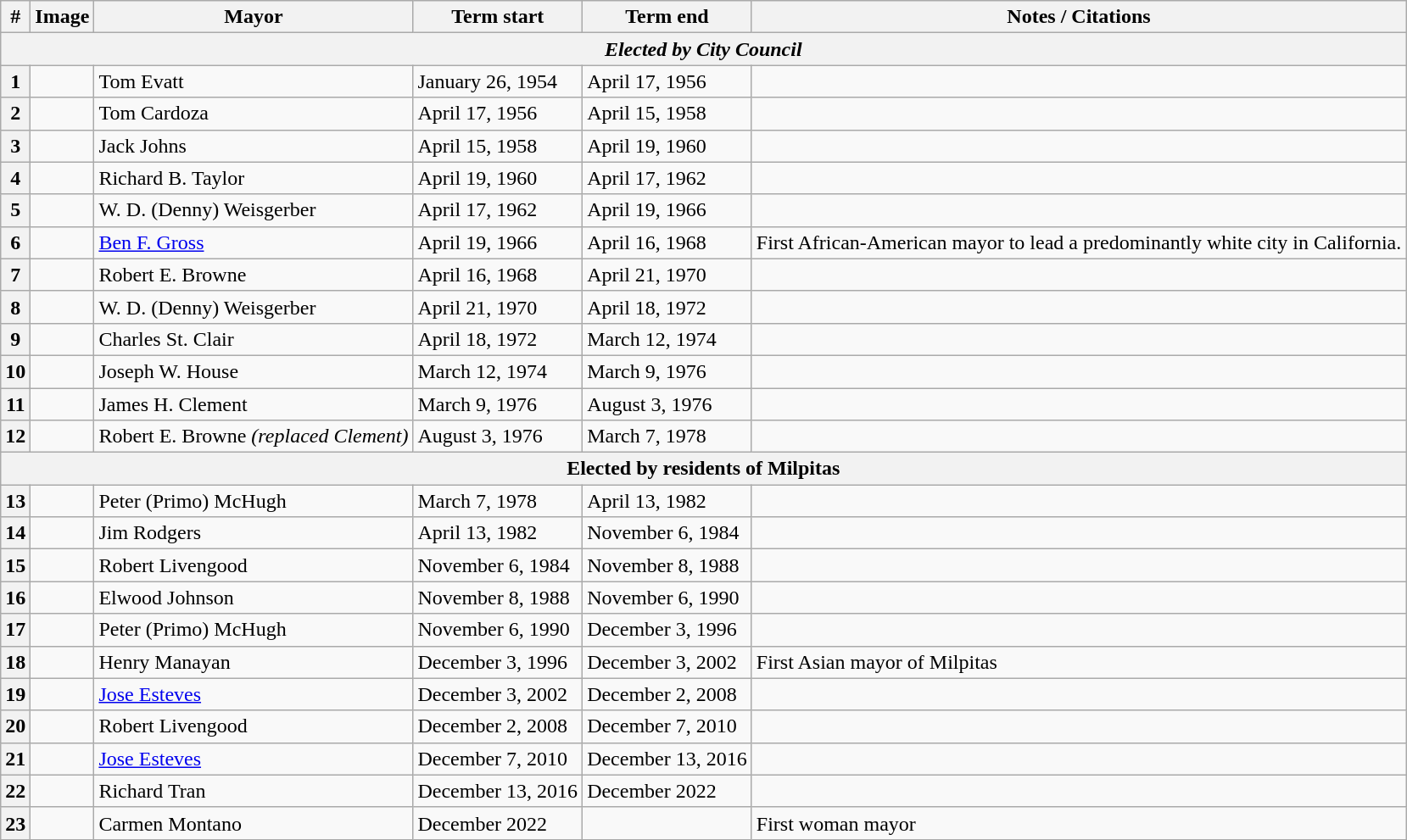<table class="wikitable">
<tr>
<th>#</th>
<th>Image</th>
<th>Mayor</th>
<th>Term start</th>
<th>Term end</th>
<th>Notes / Citations</th>
</tr>
<tr>
<th colspan="6"><em>Elected by City Council</em></th>
</tr>
<tr>
<th>1</th>
<td></td>
<td>Tom Evatt</td>
<td>January 26, 1954</td>
<td>April 17, 1956</td>
<td></td>
</tr>
<tr>
<th>2</th>
<td></td>
<td>Tom Cardoza</td>
<td>April 17, 1956</td>
<td>April 15, 1958</td>
<td></td>
</tr>
<tr>
<th>3</th>
<td></td>
<td>Jack Johns</td>
<td>April 15, 1958</td>
<td>April 19, 1960</td>
<td></td>
</tr>
<tr>
<th>4</th>
<td></td>
<td>Richard B. Taylor</td>
<td>April 19, 1960</td>
<td>April 17, 1962</td>
<td></td>
</tr>
<tr>
<th>5</th>
<td></td>
<td>W. D. (Denny) Weisgerber</td>
<td>April 17, 1962</td>
<td>April 19, 1966</td>
<td></td>
</tr>
<tr>
<th>6</th>
<td></td>
<td><a href='#'>Ben F. Gross</a></td>
<td>April 19, 1966</td>
<td>April 16, 1968</td>
<td>First African-American mayor to lead a predominantly white city in California.</td>
</tr>
<tr>
<th>7</th>
<td></td>
<td>Robert E. Browne</td>
<td>April 16, 1968</td>
<td>April 21, 1970</td>
<td></td>
</tr>
<tr>
<th>8</th>
<td></td>
<td>W. D. (Denny) Weisgerber</td>
<td>April 21, 1970</td>
<td>April 18, 1972</td>
<td></td>
</tr>
<tr>
<th>9</th>
<td></td>
<td>Charles St. Clair</td>
<td>April 18, 1972</td>
<td>March 12, 1974</td>
<td></td>
</tr>
<tr>
<th>10</th>
<td></td>
<td>Joseph W. House</td>
<td>March 12, 1974</td>
<td>March 9, 1976</td>
<td></td>
</tr>
<tr>
<th>11</th>
<td></td>
<td>James H. Clement</td>
<td>March 9, 1976</td>
<td>August 3, 1976</td>
<td></td>
</tr>
<tr>
<th>12</th>
<td></td>
<td>Robert E. Browne <em>(replaced Clement)</em></td>
<td>August 3, 1976</td>
<td>March 7, 1978</td>
<td></td>
</tr>
<tr>
<th colspan="6">Elected by residents of Milpitas</th>
</tr>
<tr>
<th>13</th>
<td></td>
<td>Peter (Primo) McHugh</td>
<td>March 7, 1978</td>
<td>April 13, 1982</td>
<td></td>
</tr>
<tr>
<th>14</th>
<td></td>
<td>Jim Rodgers</td>
<td>April 13, 1982</td>
<td>November 6, 1984</td>
<td></td>
</tr>
<tr>
<th>15</th>
<td></td>
<td>Robert Livengood</td>
<td>November 6, 1984</td>
<td>November 8, 1988</td>
<td></td>
</tr>
<tr>
<th>16</th>
<td></td>
<td>Elwood Johnson</td>
<td>November 8, 1988</td>
<td>November 6, 1990</td>
<td></td>
</tr>
<tr>
<th>17</th>
<td></td>
<td>Peter (Primo) McHugh</td>
<td>November 6, 1990</td>
<td>December 3, 1996</td>
<td></td>
</tr>
<tr>
<th>18</th>
<td></td>
<td>Henry Manayan</td>
<td>December 3, 1996</td>
<td>December 3, 2002</td>
<td>First Asian mayor of Milpitas</td>
</tr>
<tr>
<th>19</th>
<td></td>
<td><a href='#'>Jose Esteves</a></td>
<td>December 3, 2002</td>
<td>December 2, 2008</td>
<td></td>
</tr>
<tr>
<th>20</th>
<td></td>
<td>Robert Livengood</td>
<td>December 2, 2008</td>
<td>December 7, 2010</td>
<td></td>
</tr>
<tr>
<th>21</th>
<td></td>
<td><a href='#'>Jose Esteves</a></td>
<td>December 7, 2010</td>
<td>December 13, 2016</td>
<td></td>
</tr>
<tr>
<th>22</th>
<td></td>
<td>Richard Tran</td>
<td>December 13, 2016</td>
<td>December 2022</td>
<td></td>
</tr>
<tr>
<th>23</th>
<td></td>
<td>Carmen Montano</td>
<td>December 2022</td>
<td></td>
<td>First woman mayor</td>
</tr>
</table>
